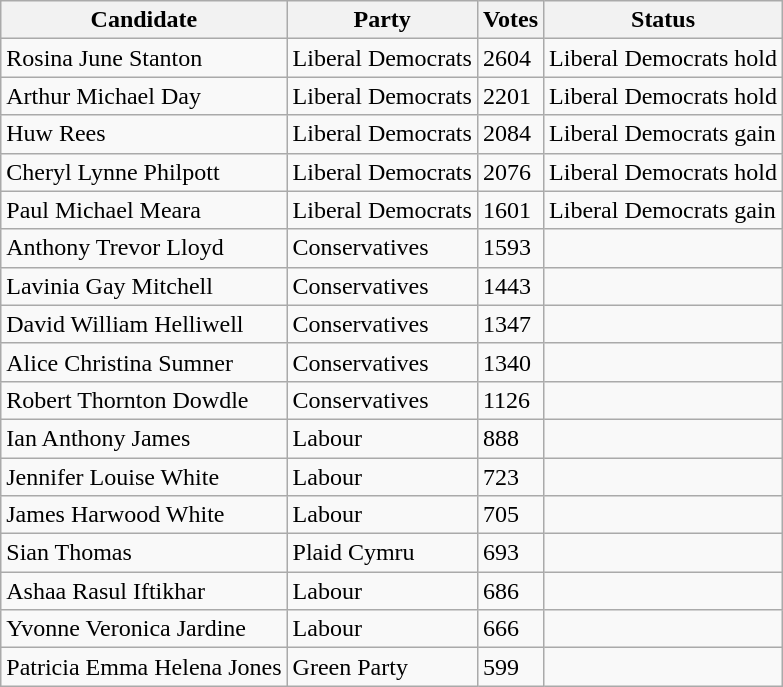<table class="wikitable sortable">
<tr>
<th>Candidate</th>
<th>Party</th>
<th>Votes</th>
<th>Status</th>
</tr>
<tr>
<td>Rosina June Stanton</td>
<td>Liberal Democrats</td>
<td>2604</td>
<td>Liberal Democrats hold</td>
</tr>
<tr>
<td>Arthur Michael Day</td>
<td>Liberal Democrats</td>
<td>2201</td>
<td>Liberal Democrats hold</td>
</tr>
<tr>
<td>Huw Rees</td>
<td>Liberal Democrats</td>
<td>2084</td>
<td>Liberal Democrats gain</td>
</tr>
<tr>
<td>Cheryl Lynne Philpott</td>
<td>Liberal Democrats</td>
<td>2076</td>
<td>Liberal Democrats hold</td>
</tr>
<tr>
<td>Paul Michael Meara</td>
<td>Liberal Democrats</td>
<td>1601</td>
<td>Liberal Democrats gain</td>
</tr>
<tr>
<td>Anthony Trevor Lloyd</td>
<td>Conservatives</td>
<td>1593</td>
<td></td>
</tr>
<tr>
<td>Lavinia Gay Mitchell</td>
<td>Conservatives</td>
<td>1443</td>
<td></td>
</tr>
<tr>
<td>David William Helliwell</td>
<td>Conservatives</td>
<td>1347</td>
<td></td>
</tr>
<tr>
<td>Alice Christina Sumner</td>
<td>Conservatives</td>
<td>1340</td>
<td></td>
</tr>
<tr>
<td>Robert Thornton Dowdle</td>
<td>Conservatives</td>
<td>1126</td>
<td></td>
</tr>
<tr>
<td>Ian Anthony James</td>
<td>Labour</td>
<td>888</td>
<td></td>
</tr>
<tr>
<td>Jennifer Louise White</td>
<td>Labour</td>
<td>723</td>
<td></td>
</tr>
<tr>
<td>James Harwood White</td>
<td>Labour</td>
<td>705</td>
<td></td>
</tr>
<tr>
<td>Sian Thomas</td>
<td>Plaid Cymru</td>
<td>693</td>
<td></td>
</tr>
<tr>
<td>Ashaa Rasul Iftikhar</td>
<td>Labour</td>
<td>686</td>
<td></td>
</tr>
<tr>
<td>Yvonne Veronica Jardine</td>
<td>Labour</td>
<td>666</td>
<td></td>
</tr>
<tr>
<td>Patricia Emma Helena Jones</td>
<td>Green Party</td>
<td>599</td>
<td></td>
</tr>
</table>
